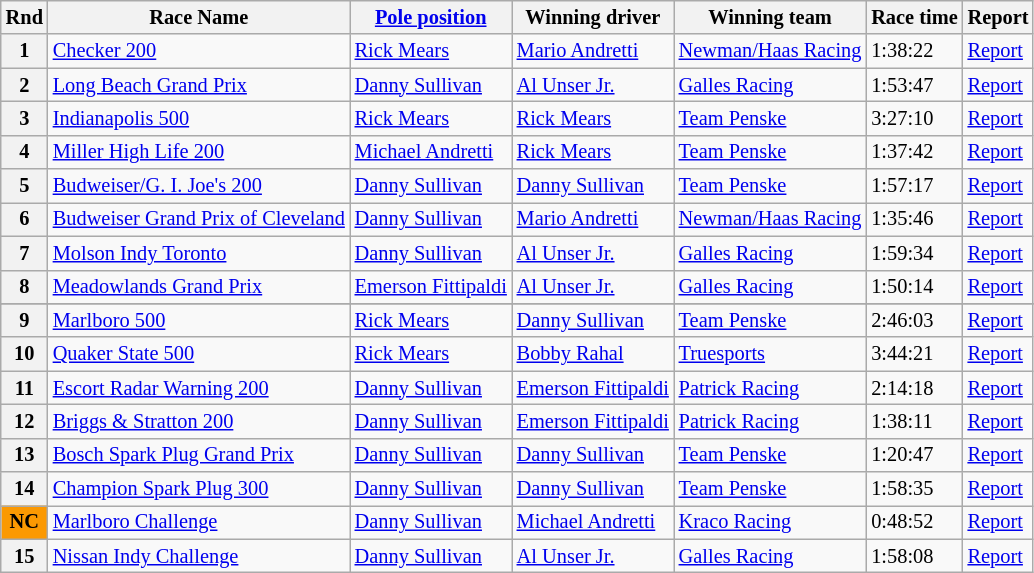<table class="wikitable" style="font-size: 85%;">
<tr>
<th>Rnd</th>
<th>Race Name</th>
<th><a href='#'>Pole position</a></th>
<th>Winning driver</th>
<th>Winning team</th>
<th>Race time</th>
<th>Report</th>
</tr>
<tr>
<th>1</th>
<td><a href='#'>Checker 200</a></td>
<td> <a href='#'>Rick Mears</a></td>
<td> <a href='#'>Mario Andretti</a></td>
<td><a href='#'>Newman/Haas Racing</a></td>
<td>1:38:22</td>
<td><a href='#'>Report</a></td>
</tr>
<tr>
<th>2</th>
<td><a href='#'>Long Beach Grand Prix</a></td>
<td> <a href='#'>Danny Sullivan</a></td>
<td> <a href='#'>Al Unser Jr.</a></td>
<td><a href='#'>Galles Racing</a></td>
<td>1:53:47</td>
<td><a href='#'>Report</a></td>
</tr>
<tr>
<th>3</th>
<td><a href='#'>Indianapolis 500</a></td>
<td> <a href='#'>Rick Mears</a></td>
<td> <a href='#'>Rick Mears</a></td>
<td><a href='#'>Team Penske</a></td>
<td>3:27:10</td>
<td><a href='#'>Report</a></td>
</tr>
<tr>
<th>4</th>
<td><a href='#'>Miller High Life 200</a></td>
<td> <a href='#'>Michael Andretti</a></td>
<td> <a href='#'>Rick Mears</a></td>
<td><a href='#'>Team Penske</a></td>
<td>1:37:42</td>
<td><a href='#'>Report</a></td>
</tr>
<tr>
<th>5</th>
<td><a href='#'>Budweiser/G. I. Joe's 200</a></td>
<td> <a href='#'>Danny Sullivan</a></td>
<td> <a href='#'>Danny Sullivan</a></td>
<td><a href='#'>Team Penske</a></td>
<td>1:57:17</td>
<td><a href='#'>Report</a></td>
</tr>
<tr>
<th>6</th>
<td><a href='#'>Budweiser Grand Prix of Cleveland</a></td>
<td> <a href='#'>Danny Sullivan</a></td>
<td> <a href='#'>Mario Andretti</a></td>
<td><a href='#'>Newman/Haas Racing</a></td>
<td>1:35:46</td>
<td><a href='#'>Report</a></td>
</tr>
<tr>
<th>7</th>
<td><a href='#'>Molson Indy Toronto</a></td>
<td> <a href='#'>Danny Sullivan</a></td>
<td> <a href='#'>Al Unser Jr.</a></td>
<td><a href='#'>Galles Racing</a></td>
<td>1:59:34</td>
<td><a href='#'>Report</a></td>
</tr>
<tr>
<th>8</th>
<td><a href='#'>Meadowlands Grand Prix</a></td>
<td> <a href='#'>Emerson Fittipaldi</a></td>
<td> <a href='#'>Al Unser Jr.</a></td>
<td><a href='#'>Galles Racing</a></td>
<td>1:50:14</td>
<td><a href='#'>Report</a></td>
</tr>
<tr>
</tr>
<tr>
<th>9</th>
<td><a href='#'>Marlboro 500</a></td>
<td> <a href='#'>Rick Mears</a></td>
<td> <a href='#'>Danny Sullivan</a></td>
<td><a href='#'>Team Penske</a></td>
<td>2:46:03</td>
<td><a href='#'>Report</a></td>
</tr>
<tr>
<th>10</th>
<td><a href='#'>Quaker State 500</a></td>
<td> <a href='#'>Rick Mears</a></td>
<td> <a href='#'>Bobby Rahal</a></td>
<td><a href='#'>Truesports</a></td>
<td>3:44:21</td>
<td><a href='#'>Report</a></td>
</tr>
<tr>
<th>11</th>
<td><a href='#'>Escort Radar Warning 200</a></td>
<td> <a href='#'>Danny Sullivan</a></td>
<td> <a href='#'>Emerson Fittipaldi</a></td>
<td><a href='#'>Patrick Racing</a></td>
<td>2:14:18</td>
<td><a href='#'>Report</a></td>
</tr>
<tr>
<th>12</th>
<td><a href='#'>Briggs & Stratton 200</a></td>
<td> <a href='#'>Danny Sullivan</a></td>
<td> <a href='#'>Emerson Fittipaldi</a></td>
<td><a href='#'>Patrick Racing</a></td>
<td>1:38:11</td>
<td><a href='#'>Report</a></td>
</tr>
<tr>
<th>13</th>
<td><a href='#'>Bosch Spark Plug Grand Prix</a></td>
<td> <a href='#'>Danny Sullivan</a></td>
<td> <a href='#'>Danny Sullivan</a></td>
<td><a href='#'>Team Penske</a></td>
<td>1:20:47</td>
<td><a href='#'>Report</a></td>
</tr>
<tr>
<th>14</th>
<td><a href='#'>Champion Spark Plug 300</a></td>
<td> <a href='#'>Danny Sullivan</a></td>
<td> <a href='#'>Danny Sullivan</a></td>
<td><a href='#'>Team Penske</a></td>
<td>1:58:35</td>
<td><a href='#'>Report</a></td>
</tr>
<tr>
<th style="background:#fb9902; text-align:center;"><strong>NC</strong></th>
<td><a href='#'>Marlboro Challenge</a></td>
<td> <a href='#'>Danny Sullivan</a></td>
<td> <a href='#'>Michael Andretti</a></td>
<td><a href='#'>Kraco Racing</a></td>
<td>0:48:52</td>
<td><a href='#'>Report</a></td>
</tr>
<tr>
<th>15</th>
<td><a href='#'>Nissan Indy Challenge</a></td>
<td> <a href='#'>Danny Sullivan</a></td>
<td> <a href='#'>Al Unser Jr.</a></td>
<td><a href='#'>Galles Racing</a></td>
<td>1:58:08</td>
<td><a href='#'>Report</a></td>
</tr>
</table>
